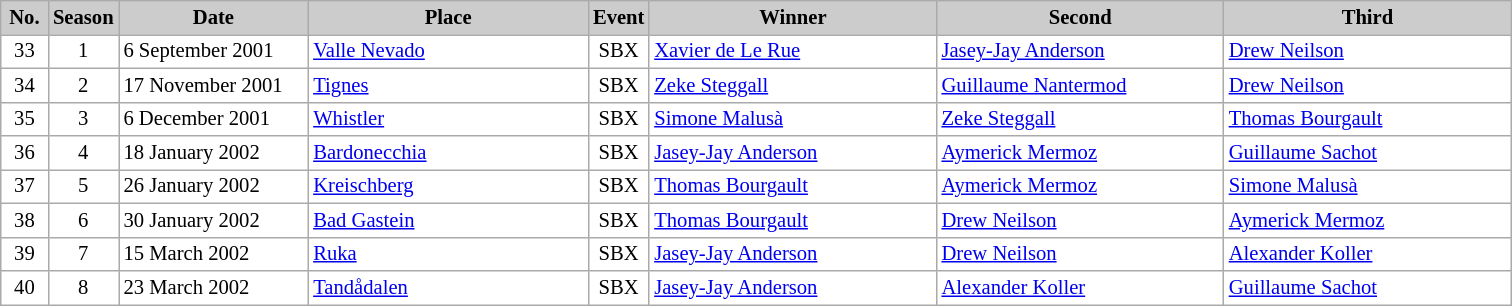<table class="wikitable plainrowheaders" style="background:#fff; font-size:86%; border:grey solid 1px; border-collapse:collapse;">
<tr style="background:#ccc; text-align:center;">
<th scope="col" style="background:#ccc; width:25px;">No.</th>
<th scope="col" style="background:#ccc; width:30px;">Season</th>
<th scope="col" style="background:#ccc; width:120px;">Date</th>
<th scope="col" style="background:#ccc; width:180px;">Place</th>
<th scope="col" style="background:#ccc; width:15px;">Event</th>
<th scope="col" style="background:#ccc; width:185px;">Winner</th>
<th scope="col" style="background:#ccc; width:185px;">Second</th>
<th scope="col" style="background:#ccc; width:185px;">Third</th>
</tr>
<tr>
<td align=center>33</td>
<td align=center>1</td>
<td>6 September 2001</td>
<td> <a href='#'>Valle Nevado</a></td>
<td align=center>SBX</td>
<td> <a href='#'>Xavier de Le Rue</a></td>
<td> <a href='#'>Jasey-Jay Anderson</a></td>
<td> <a href='#'>Drew Neilson</a></td>
</tr>
<tr>
<td align=center>34</td>
<td align=center>2</td>
<td>17 November 2001</td>
<td> <a href='#'>Tignes</a></td>
<td align=center>SBX</td>
<td> <a href='#'>Zeke Steggall</a></td>
<td> <a href='#'>Guillaume Nantermod</a></td>
<td> <a href='#'>Drew Neilson</a></td>
</tr>
<tr>
<td align=center>35</td>
<td align=center>3</td>
<td>6 December 2001</td>
<td> <a href='#'>Whistler</a></td>
<td align=center>SBX</td>
<td> <a href='#'>Simone Malusà</a></td>
<td> <a href='#'>Zeke Steggall</a></td>
<td> <a href='#'>Thomas Bourgault</a></td>
</tr>
<tr>
<td align=center>36</td>
<td align=center>4</td>
<td>18 January 2002</td>
<td> <a href='#'>Bardonecchia</a></td>
<td align=center>SBX</td>
<td> <a href='#'>Jasey-Jay Anderson</a></td>
<td> <a href='#'>Aymerick Mermoz</a></td>
<td> <a href='#'>Guillaume Sachot</a></td>
</tr>
<tr>
<td align=center>37</td>
<td align=center>5</td>
<td>26 January 2002</td>
<td> <a href='#'>Kreischberg</a></td>
<td align=center>SBX</td>
<td> <a href='#'>Thomas Bourgault</a></td>
<td> <a href='#'>Aymerick Mermoz</a></td>
<td> <a href='#'>Simone Malusà</a></td>
</tr>
<tr>
<td align=center>38</td>
<td align=center>6</td>
<td>30 January 2002</td>
<td> <a href='#'>Bad Gastein</a></td>
<td align=center>SBX</td>
<td> <a href='#'>Thomas Bourgault</a></td>
<td> <a href='#'>Drew Neilson</a></td>
<td> <a href='#'>Aymerick Mermoz</a></td>
</tr>
<tr>
<td align=center>39</td>
<td align=center>7</td>
<td>15 March 2002</td>
<td> <a href='#'>Ruka</a></td>
<td align=center>SBX</td>
<td> <a href='#'>Jasey-Jay Anderson</a></td>
<td> <a href='#'>Drew Neilson</a></td>
<td> <a href='#'>Alexander Koller</a></td>
</tr>
<tr>
<td align=center>40</td>
<td align=center>8</td>
<td>23 March 2002</td>
<td> <a href='#'>Tandådalen</a></td>
<td align=center>SBX</td>
<td> <a href='#'>Jasey-Jay Anderson</a></td>
<td> <a href='#'>Alexander Koller</a></td>
<td> <a href='#'>Guillaume Sachot</a></td>
</tr>
</table>
